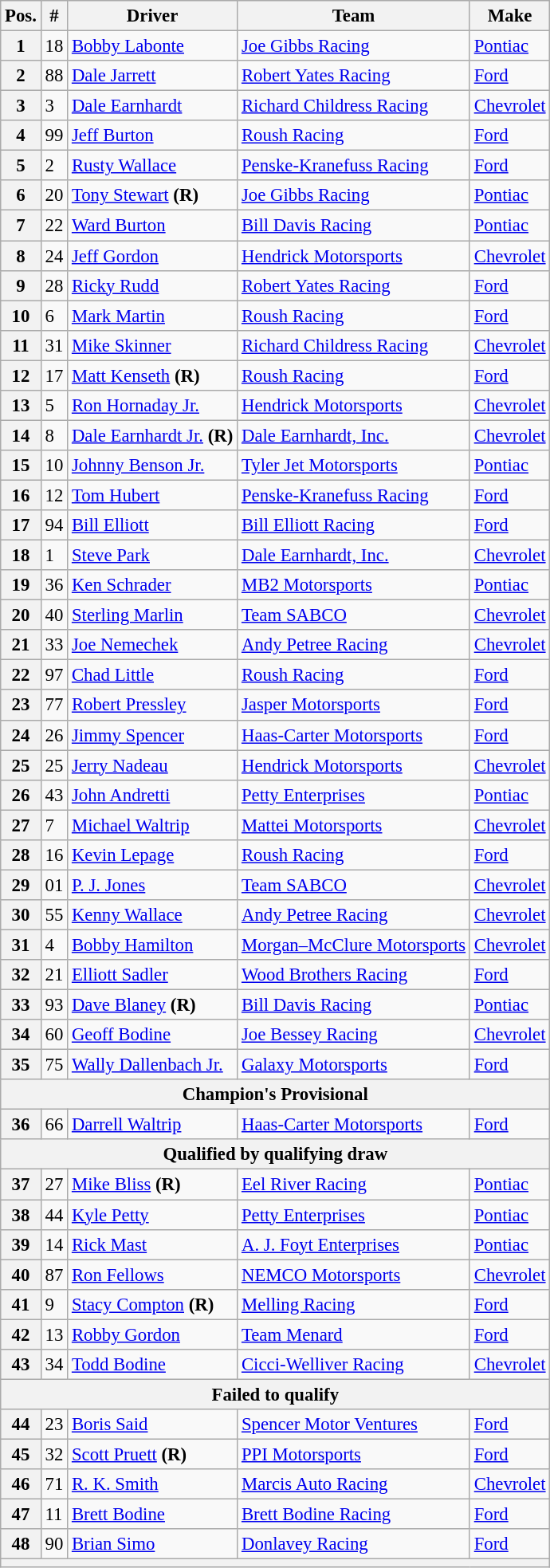<table class="wikitable" style="font-size:95%">
<tr>
<th>Pos.</th>
<th>#</th>
<th>Driver</th>
<th>Team</th>
<th>Make</th>
</tr>
<tr>
<th>1</th>
<td>18</td>
<td><a href='#'>Bobby Labonte</a></td>
<td><a href='#'>Joe Gibbs Racing</a></td>
<td><a href='#'>Pontiac</a></td>
</tr>
<tr>
<th>2</th>
<td>88</td>
<td><a href='#'>Dale Jarrett</a></td>
<td><a href='#'>Robert Yates Racing</a></td>
<td><a href='#'>Ford</a></td>
</tr>
<tr>
<th>3</th>
<td>3</td>
<td><a href='#'>Dale Earnhardt</a></td>
<td><a href='#'>Richard Childress Racing</a></td>
<td><a href='#'>Chevrolet</a></td>
</tr>
<tr>
<th>4</th>
<td>99</td>
<td><a href='#'>Jeff Burton</a></td>
<td><a href='#'>Roush Racing</a></td>
<td><a href='#'>Ford</a></td>
</tr>
<tr>
<th>5</th>
<td>2</td>
<td><a href='#'>Rusty Wallace</a></td>
<td><a href='#'>Penske-Kranefuss Racing</a></td>
<td><a href='#'>Ford</a></td>
</tr>
<tr>
<th>6</th>
<td>20</td>
<td><a href='#'>Tony Stewart</a> <strong>(R)</strong></td>
<td><a href='#'>Joe Gibbs Racing</a></td>
<td><a href='#'>Pontiac</a></td>
</tr>
<tr>
<th>7</th>
<td>22</td>
<td><a href='#'>Ward Burton</a></td>
<td><a href='#'>Bill Davis Racing</a></td>
<td><a href='#'>Pontiac</a></td>
</tr>
<tr>
<th>8</th>
<td>24</td>
<td><a href='#'>Jeff Gordon</a></td>
<td><a href='#'>Hendrick Motorsports</a></td>
<td><a href='#'>Chevrolet</a></td>
</tr>
<tr>
<th>9</th>
<td>28</td>
<td><a href='#'>Ricky Rudd</a></td>
<td><a href='#'>Robert Yates Racing</a></td>
<td><a href='#'>Ford</a></td>
</tr>
<tr>
<th>10</th>
<td>6</td>
<td><a href='#'>Mark Martin</a></td>
<td><a href='#'>Roush Racing</a></td>
<td><a href='#'>Ford</a></td>
</tr>
<tr>
<th>11</th>
<td>31</td>
<td><a href='#'>Mike Skinner</a></td>
<td><a href='#'>Richard Childress Racing</a></td>
<td><a href='#'>Chevrolet</a></td>
</tr>
<tr>
<th>12</th>
<td>17</td>
<td><a href='#'>Matt Kenseth</a> <strong>(R)</strong></td>
<td><a href='#'>Roush Racing</a></td>
<td><a href='#'>Ford</a></td>
</tr>
<tr>
<th>13</th>
<td>5</td>
<td><a href='#'>Ron Hornaday Jr.</a></td>
<td><a href='#'>Hendrick Motorsports</a></td>
<td><a href='#'>Chevrolet</a></td>
</tr>
<tr>
<th>14</th>
<td>8</td>
<td><a href='#'>Dale Earnhardt Jr.</a> <strong>(R)</strong></td>
<td><a href='#'>Dale Earnhardt, Inc.</a></td>
<td><a href='#'>Chevrolet</a></td>
</tr>
<tr>
<th>15</th>
<td>10</td>
<td><a href='#'>Johnny Benson Jr.</a></td>
<td><a href='#'>Tyler Jet Motorsports</a></td>
<td><a href='#'>Pontiac</a></td>
</tr>
<tr>
<th>16</th>
<td>12</td>
<td><a href='#'>Tom Hubert</a></td>
<td><a href='#'>Penske-Kranefuss Racing</a></td>
<td><a href='#'>Ford</a></td>
</tr>
<tr>
<th>17</th>
<td>94</td>
<td><a href='#'>Bill Elliott</a></td>
<td><a href='#'>Bill Elliott Racing</a></td>
<td><a href='#'>Ford</a></td>
</tr>
<tr>
<th>18</th>
<td>1</td>
<td><a href='#'>Steve Park</a></td>
<td><a href='#'>Dale Earnhardt, Inc.</a></td>
<td><a href='#'>Chevrolet</a></td>
</tr>
<tr>
<th>19</th>
<td>36</td>
<td><a href='#'>Ken Schrader</a></td>
<td><a href='#'>MB2 Motorsports</a></td>
<td><a href='#'>Pontiac</a></td>
</tr>
<tr>
<th>20</th>
<td>40</td>
<td><a href='#'>Sterling Marlin</a></td>
<td><a href='#'>Team SABCO</a></td>
<td><a href='#'>Chevrolet</a></td>
</tr>
<tr>
<th>21</th>
<td>33</td>
<td><a href='#'>Joe Nemechek</a></td>
<td><a href='#'>Andy Petree Racing</a></td>
<td><a href='#'>Chevrolet</a></td>
</tr>
<tr>
<th>22</th>
<td>97</td>
<td><a href='#'>Chad Little</a></td>
<td><a href='#'>Roush Racing</a></td>
<td><a href='#'>Ford</a></td>
</tr>
<tr>
<th>23</th>
<td>77</td>
<td><a href='#'>Robert Pressley</a></td>
<td><a href='#'>Jasper Motorsports</a></td>
<td><a href='#'>Ford</a></td>
</tr>
<tr>
<th>24</th>
<td>26</td>
<td><a href='#'>Jimmy Spencer</a></td>
<td><a href='#'>Haas-Carter Motorsports</a></td>
<td><a href='#'>Ford</a></td>
</tr>
<tr>
<th>25</th>
<td>25</td>
<td><a href='#'>Jerry Nadeau</a></td>
<td><a href='#'>Hendrick Motorsports</a></td>
<td><a href='#'>Chevrolet</a></td>
</tr>
<tr>
<th>26</th>
<td>43</td>
<td><a href='#'>John Andretti</a></td>
<td><a href='#'>Petty Enterprises</a></td>
<td><a href='#'>Pontiac</a></td>
</tr>
<tr>
<th>27</th>
<td>7</td>
<td><a href='#'>Michael Waltrip</a></td>
<td><a href='#'>Mattei Motorsports</a></td>
<td><a href='#'>Chevrolet</a></td>
</tr>
<tr>
<th>28</th>
<td>16</td>
<td><a href='#'>Kevin Lepage</a></td>
<td><a href='#'>Roush Racing</a></td>
<td><a href='#'>Ford</a></td>
</tr>
<tr>
<th>29</th>
<td>01</td>
<td><a href='#'>P. J. Jones</a></td>
<td><a href='#'>Team SABCO</a></td>
<td><a href='#'>Chevrolet</a></td>
</tr>
<tr>
<th>30</th>
<td>55</td>
<td><a href='#'>Kenny Wallace</a></td>
<td><a href='#'>Andy Petree Racing</a></td>
<td><a href='#'>Chevrolet</a></td>
</tr>
<tr>
<th>31</th>
<td>4</td>
<td><a href='#'>Bobby Hamilton</a></td>
<td><a href='#'>Morgan–McClure Motorsports</a></td>
<td><a href='#'>Chevrolet</a></td>
</tr>
<tr>
<th>32</th>
<td>21</td>
<td><a href='#'>Elliott Sadler</a></td>
<td><a href='#'>Wood Brothers Racing</a></td>
<td><a href='#'>Ford</a></td>
</tr>
<tr>
<th>33</th>
<td>93</td>
<td><a href='#'>Dave Blaney</a> <strong>(R)</strong></td>
<td><a href='#'>Bill Davis Racing</a></td>
<td><a href='#'>Pontiac</a></td>
</tr>
<tr>
<th>34</th>
<td>60</td>
<td><a href='#'>Geoff Bodine</a></td>
<td><a href='#'>Joe Bessey Racing</a></td>
<td><a href='#'>Chevrolet</a></td>
</tr>
<tr>
<th>35</th>
<td>75</td>
<td><a href='#'>Wally Dallenbach Jr.</a></td>
<td><a href='#'>Galaxy Motorsports</a></td>
<td><a href='#'>Ford</a></td>
</tr>
<tr>
<th colspan="5">Champion's Provisional</th>
</tr>
<tr>
<th>36</th>
<td>66</td>
<td><a href='#'>Darrell Waltrip</a></td>
<td><a href='#'>Haas-Carter Motorsports</a></td>
<td><a href='#'>Ford</a></td>
</tr>
<tr>
<th colspan="5">Qualified by qualifying draw</th>
</tr>
<tr>
<th>37</th>
<td>27</td>
<td><a href='#'>Mike Bliss</a> <strong>(R)</strong></td>
<td><a href='#'>Eel River Racing</a></td>
<td><a href='#'>Pontiac</a></td>
</tr>
<tr>
<th>38</th>
<td>44</td>
<td><a href='#'>Kyle Petty</a></td>
<td><a href='#'>Petty Enterprises</a></td>
<td><a href='#'>Pontiac</a></td>
</tr>
<tr>
<th>39</th>
<td>14</td>
<td><a href='#'>Rick Mast</a></td>
<td><a href='#'>A. J. Foyt Enterprises</a></td>
<td><a href='#'>Pontiac</a></td>
</tr>
<tr>
<th>40</th>
<td>87</td>
<td><a href='#'>Ron Fellows</a></td>
<td><a href='#'>NEMCO Motorsports</a></td>
<td><a href='#'>Chevrolet</a></td>
</tr>
<tr>
<th>41</th>
<td>9</td>
<td><a href='#'>Stacy Compton</a> <strong>(R)</strong></td>
<td><a href='#'>Melling Racing</a></td>
<td><a href='#'>Ford</a></td>
</tr>
<tr>
<th>42</th>
<td>13</td>
<td><a href='#'>Robby Gordon</a></td>
<td><a href='#'>Team Menard</a></td>
<td><a href='#'>Ford</a></td>
</tr>
<tr>
<th>43</th>
<td>34</td>
<td><a href='#'>Todd Bodine</a></td>
<td><a href='#'>Cicci-Welliver Racing</a></td>
<td><a href='#'>Chevrolet</a></td>
</tr>
<tr>
<th colspan="5">Failed to qualify</th>
</tr>
<tr>
<th>44</th>
<td>23</td>
<td><a href='#'>Boris Said</a></td>
<td><a href='#'>Spencer Motor Ventures</a></td>
<td><a href='#'>Ford</a></td>
</tr>
<tr>
<th>45</th>
<td>32</td>
<td><a href='#'>Scott Pruett</a> <strong>(R)</strong></td>
<td><a href='#'>PPI Motorsports</a></td>
<td><a href='#'>Ford</a></td>
</tr>
<tr>
<th>46</th>
<td>71</td>
<td><a href='#'>R. K. Smith</a></td>
<td><a href='#'>Marcis Auto Racing</a></td>
<td><a href='#'>Chevrolet</a></td>
</tr>
<tr>
<th>47</th>
<td>11</td>
<td><a href='#'>Brett Bodine</a></td>
<td><a href='#'>Brett Bodine Racing</a></td>
<td><a href='#'>Ford</a></td>
</tr>
<tr>
<th>48</th>
<td>90</td>
<td><a href='#'>Brian Simo</a></td>
<td><a href='#'>Donlavey Racing</a></td>
<td><a href='#'>Ford</a></td>
</tr>
<tr>
<th colspan="5"></th>
</tr>
</table>
